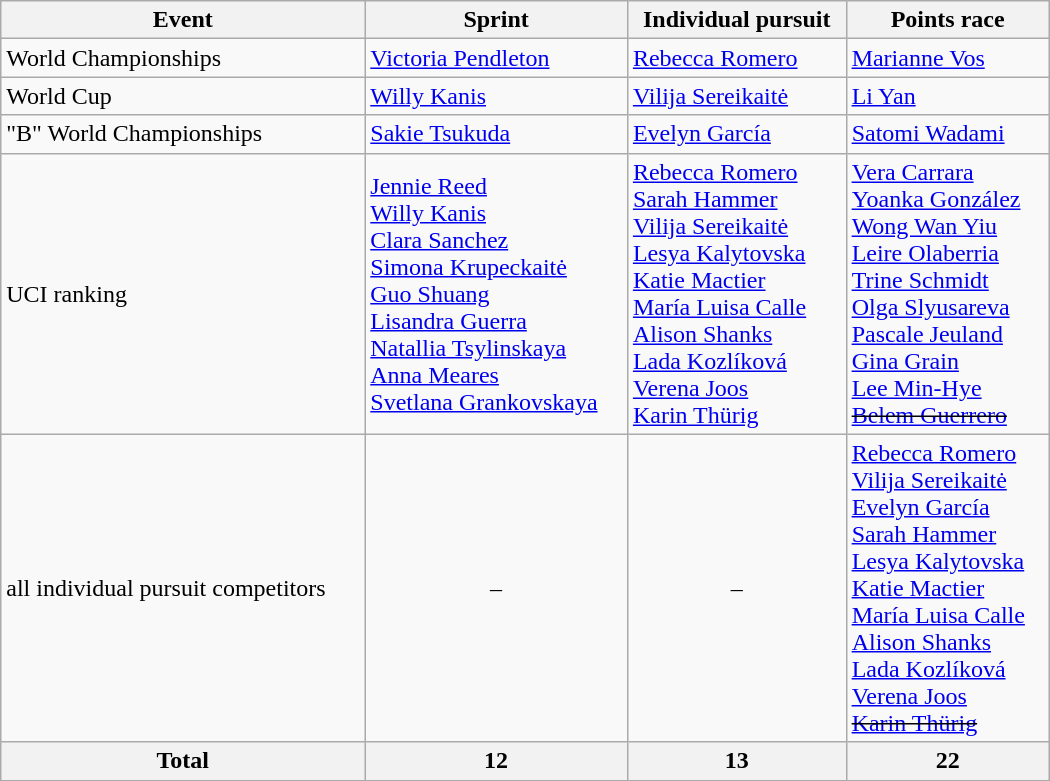<table class="wikitable" width=700 style="text-align:center">
<tr>
<th>Event</th>
<th>Sprint</th>
<th>Individual pursuit</th>
<th>Points race</th>
</tr>
<tr>
<td align="left">World Championships</td>
<td align="left"> <a href='#'>Victoria Pendleton</a></td>
<td align="left"> <a href='#'>Rebecca Romero</a></td>
<td align="left"> <a href='#'>Marianne Vos</a></td>
</tr>
<tr>
<td align="left">World Cup</td>
<td align="left"> <a href='#'>Willy Kanis</a></td>
<td align="left"> <a href='#'>Vilija Sereikaitė</a></td>
<td align="left"> <a href='#'>Li Yan</a></td>
</tr>
<tr>
<td align="left">"B" World Championships</td>
<td align="left"> <a href='#'>Sakie Tsukuda</a></td>
<td align="left"> <a href='#'>Evelyn García</a></td>
<td align="left"> <a href='#'>Satomi Wadami</a></td>
</tr>
<tr>
<td align="left">UCI ranking</td>
<td align="left"> <a href='#'>Jennie Reed</a><br> <a href='#'>Willy Kanis</a><br> <a href='#'>Clara Sanchez</a><br> <a href='#'>Simona Krupeckaitė</a><br> <a href='#'>Guo Shuang</a><br> <a href='#'>Lisandra Guerra</a><br> <a href='#'>Natallia Tsylinskaya</a><br> <a href='#'>Anna Meares</a><br> <a href='#'>Svetlana Grankovskaya</a></td>
<td align="left"> <a href='#'>Rebecca Romero</a><br> <a href='#'>Sarah Hammer</a><br> <a href='#'>Vilija Sereikaitė</a><br> <a href='#'>Lesya Kalytovska</a><br> <a href='#'>Katie Mactier</a><br> <a href='#'>María Luisa Calle</a><br> <a href='#'>Alison Shanks</a><br> <a href='#'>Lada Kozlíková</a><br> <a href='#'>Verena Joos</a><br> <a href='#'>Karin Thürig</a></td>
<td align="left"> <a href='#'>Vera Carrara</a><br> <a href='#'>Yoanka González</a><br> <a href='#'>Wong Wan Yiu</a><br> <a href='#'>Leire Olaberria</a><br> <a href='#'>Trine Schmidt</a><br> <a href='#'>Olga Slyusareva</a> <br>  <a href='#'>Pascale Jeuland</a><br>  <a href='#'>Gina Grain</a> <br>  <a href='#'>Lee Min-Hye</a><br> <s> <a href='#'>Belem Guerrero</a></s></td>
</tr>
<tr>
<td align="left">all individual pursuit competitors</td>
<td>–</td>
<td>–</td>
<td align="left"> <a href='#'>Rebecca Romero</a><br> <a href='#'>Vilija Sereikaitė</a><br> <a href='#'>Evelyn García</a><br> <a href='#'>Sarah Hammer</a><br> <a href='#'>Lesya Kalytovska</a><br> <a href='#'>Katie Mactier</a><br> <a href='#'>María Luisa Calle</a><br> <a href='#'>Alison Shanks</a><br> <a href='#'>Lada Kozlíková</a><br> <a href='#'>Verena Joos</a><br><s> <a href='#'>Karin Thürig</a></s></td>
</tr>
<tr>
<th>Total</th>
<th>12</th>
<th>13</th>
<th>22</th>
</tr>
</table>
